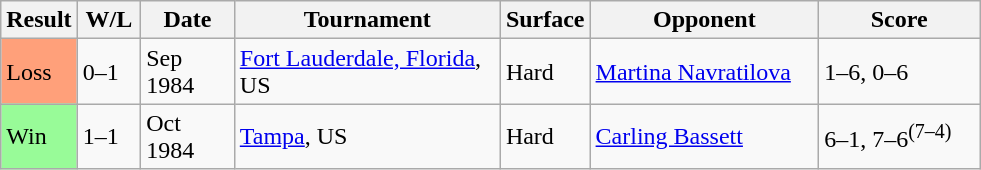<table class="sortable wikitable">
<tr>
<th>Result</th>
<th style="width:35px" class="unsortable">W/L</th>
<th style="width:55px">Date</th>
<th style="width:170px">Tournament</th>
<th>Surface</th>
<th style="width:145px">Opponent</th>
<th style="width:100px" class="unsortable">Score</th>
</tr>
<tr>
<td style="background:#ffa07a;">Loss</td>
<td>0–1</td>
<td>Sep 1984</td>
<td><a href='#'>Fort Lauderdale, Florida</a>, US</td>
<td>Hard</td>
<td> <a href='#'>Martina Navratilova</a></td>
<td>1–6, 0–6</td>
</tr>
<tr>
<td style="background:#98fb98;">Win</td>
<td>1–1</td>
<td>Oct 1984</td>
<td><a href='#'>Tampa</a>, US</td>
<td>Hard</td>
<td> <a href='#'>Carling Bassett</a></td>
<td>6–1, 7–6<sup>(7–4)</sup></td>
</tr>
</table>
